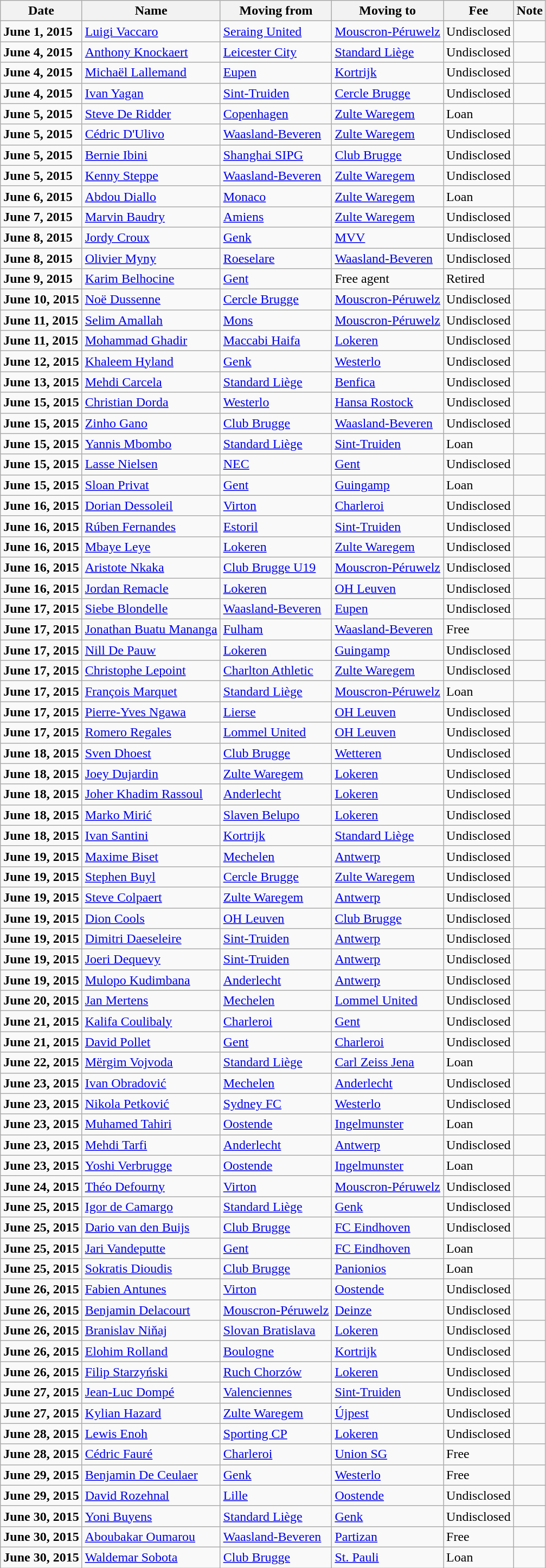<table class="wikitable sortable">
<tr>
<th>Date</th>
<th>Name</th>
<th>Moving from</th>
<th>Moving to</th>
<th>Fee</th>
<th>Note</th>
</tr>
<tr>
<td><strong>June 1, 2015</strong></td>
<td> <a href='#'>Luigi Vaccaro</a></td>
<td> <a href='#'>Seraing United</a></td>
<td> <a href='#'>Mouscron-Péruwelz</a></td>
<td>Undisclosed </td>
<td></td>
</tr>
<tr>
<td><strong>June 4, 2015</strong></td>
<td> <a href='#'>Anthony Knockaert</a></td>
<td> <a href='#'>Leicester City</a></td>
<td> <a href='#'>Standard Liège</a></td>
<td>Undisclosed </td>
<td></td>
</tr>
<tr>
<td><strong>June 4, 2015</strong></td>
<td> <a href='#'>Michaël Lallemand</a></td>
<td> <a href='#'>Eupen</a></td>
<td> <a href='#'>Kortrijk</a></td>
<td>Undisclosed </td>
<td></td>
</tr>
<tr>
<td><strong>June 4, 2015</strong></td>
<td> <a href='#'>Ivan Yagan</a></td>
<td> <a href='#'>Sint-Truiden</a></td>
<td> <a href='#'>Cercle Brugge</a></td>
<td>Undisclosed </td>
<td></td>
</tr>
<tr>
<td><strong>June 5, 2015</strong></td>
<td> <a href='#'>Steve De Ridder</a></td>
<td> <a href='#'>Copenhagen</a></td>
<td> <a href='#'>Zulte Waregem</a></td>
<td>Loan </td>
<td></td>
</tr>
<tr>
<td><strong>June 5, 2015</strong></td>
<td> <a href='#'>Cédric D'Ulivo</a></td>
<td> <a href='#'>Waasland-Beveren</a></td>
<td> <a href='#'>Zulte Waregem</a></td>
<td>Undisclosed </td>
<td></td>
</tr>
<tr>
<td><strong>June 5, 2015</strong></td>
<td> <a href='#'>Bernie Ibini</a></td>
<td> <a href='#'>Shanghai SIPG</a></td>
<td> <a href='#'>Club Brugge</a></td>
<td>Undisclosed </td>
<td align=center></td>
</tr>
<tr>
<td><strong>June 5, 2015</strong></td>
<td> <a href='#'>Kenny Steppe</a></td>
<td> <a href='#'>Waasland-Beveren</a></td>
<td> <a href='#'>Zulte Waregem</a></td>
<td>Undisclosed </td>
<td></td>
</tr>
<tr>
<td><strong>June 6, 2015</strong></td>
<td> <a href='#'>Abdou Diallo</a></td>
<td> <a href='#'>Monaco</a></td>
<td> <a href='#'>Zulte Waregem</a></td>
<td>Loan </td>
<td></td>
</tr>
<tr>
<td><strong>June 7, 2015</strong></td>
<td> <a href='#'>Marvin Baudry</a></td>
<td> <a href='#'>Amiens</a></td>
<td> <a href='#'>Zulte Waregem</a></td>
<td>Undisclosed </td>
<td></td>
</tr>
<tr>
<td><strong>June 8, 2015</strong></td>
<td> <a href='#'>Jordy Croux</a></td>
<td> <a href='#'>Genk</a></td>
<td> <a href='#'>MVV</a></td>
<td>Undisclosed </td>
<td align=center></td>
</tr>
<tr>
<td><strong>June 8, 2015</strong></td>
<td> <a href='#'>Olivier Myny</a></td>
<td> <a href='#'>Roeselare</a></td>
<td> <a href='#'>Waasland-Beveren</a></td>
<td>Undisclosed </td>
<td></td>
</tr>
<tr>
<td><strong>June 9, 2015</strong></td>
<td> <a href='#'>Karim Belhocine</a></td>
<td> <a href='#'>Gent</a></td>
<td>Free agent</td>
<td>Retired </td>
<td align=center></td>
</tr>
<tr>
<td><strong>June 10, 2015</strong></td>
<td> <a href='#'>Noë Dussenne</a></td>
<td> <a href='#'>Cercle Brugge</a></td>
<td> <a href='#'>Mouscron-Péruwelz</a></td>
<td>Undisclosed </td>
<td></td>
</tr>
<tr>
<td><strong>June 11, 2015</strong></td>
<td> <a href='#'>Selim Amallah</a></td>
<td> <a href='#'>Mons</a></td>
<td> <a href='#'>Mouscron-Péruwelz</a></td>
<td>Undisclosed </td>
<td></td>
</tr>
<tr>
<td><strong>June 11, 2015</strong></td>
<td> <a href='#'>Mohammad Ghadir</a></td>
<td> <a href='#'>Maccabi Haifa</a></td>
<td> <a href='#'>Lokeren</a></td>
<td>Undisclosed </td>
<td align=center></td>
</tr>
<tr>
<td><strong>June 12, 2015</strong></td>
<td> <a href='#'>Khaleem Hyland</a></td>
<td> <a href='#'>Genk</a></td>
<td> <a href='#'>Westerlo</a></td>
<td>Undisclosed </td>
<td></td>
</tr>
<tr>
<td><strong>June 13, 2015</strong></td>
<td> <a href='#'>Mehdi Carcela</a></td>
<td> <a href='#'>Standard Liège</a></td>
<td> <a href='#'>Benfica</a></td>
<td>Undisclosed </td>
<td></td>
</tr>
<tr>
<td><strong>June 15, 2015</strong></td>
<td> <a href='#'>Christian Dorda</a></td>
<td> <a href='#'>Westerlo</a></td>
<td> <a href='#'>Hansa Rostock</a></td>
<td>Undisclosed </td>
<td></td>
</tr>
<tr>
<td><strong>June 15, 2015</strong></td>
<td> <a href='#'>Zinho Gano</a></td>
<td> <a href='#'>Club Brugge</a></td>
<td> <a href='#'>Waasland-Beveren</a></td>
<td>Undisclosed </td>
<td></td>
</tr>
<tr>
<td><strong>June 15, 2015</strong></td>
<td> <a href='#'>Yannis Mbombo</a></td>
<td> <a href='#'>Standard Liège</a></td>
<td> <a href='#'>Sint-Truiden</a></td>
<td>Loan </td>
<td align=center></td>
</tr>
<tr>
<td><strong>June 15, 2015</strong></td>
<td> <a href='#'>Lasse Nielsen</a></td>
<td> <a href='#'>NEC</a></td>
<td> <a href='#'>Gent</a></td>
<td>Undisclosed </td>
<td align=center></td>
</tr>
<tr>
<td><strong>June 15, 2015</strong></td>
<td> <a href='#'>Sloan Privat</a></td>
<td> <a href='#'>Gent</a></td>
<td> <a href='#'>Guingamp</a></td>
<td>Loan </td>
<td align=center></td>
</tr>
<tr>
<td><strong>June 16, 2015</strong></td>
<td> <a href='#'>Dorian Dessoleil</a></td>
<td> <a href='#'>Virton</a></td>
<td> <a href='#'>Charleroi</a></td>
<td>Undisclosed </td>
<td></td>
</tr>
<tr>
<td><strong>June 16, 2015</strong></td>
<td> <a href='#'>Rúben Fernandes</a></td>
<td> <a href='#'>Estoril</a></td>
<td> <a href='#'>Sint-Truiden</a></td>
<td>Undisclosed </td>
<td></td>
</tr>
<tr>
<td><strong>June 16, 2015</strong></td>
<td> <a href='#'>Mbaye Leye</a></td>
<td> <a href='#'>Lokeren</a></td>
<td> <a href='#'>Zulte Waregem</a></td>
<td>Undisclosed </td>
<td></td>
</tr>
<tr>
<td><strong>June 16, 2015</strong></td>
<td> <a href='#'>Aristote Nkaka</a></td>
<td> <a href='#'>Club Brugge U19</a></td>
<td> <a href='#'>Mouscron-Péruwelz</a></td>
<td>Undisclosed </td>
<td></td>
</tr>
<tr>
<td><strong>June 16, 2015</strong></td>
<td> <a href='#'>Jordan Remacle</a></td>
<td> <a href='#'>Lokeren</a></td>
<td> <a href='#'>OH Leuven</a></td>
<td>Undisclosed </td>
<td></td>
</tr>
<tr>
<td><strong>June 17, 2015</strong></td>
<td> <a href='#'>Siebe Blondelle</a></td>
<td> <a href='#'>Waasland-Beveren</a></td>
<td> <a href='#'>Eupen</a></td>
<td>Undisclosed </td>
<td></td>
</tr>
<tr>
<td><strong>June 17, 2015</strong></td>
<td> <a href='#'>Jonathan Buatu Mananga</a></td>
<td> <a href='#'>Fulham</a></td>
<td> <a href='#'>Waasland-Beveren</a></td>
<td>Free </td>
<td></td>
</tr>
<tr>
<td><strong>June 17, 2015</strong></td>
<td> <a href='#'>Nill De Pauw</a></td>
<td> <a href='#'>Lokeren</a></td>
<td> <a href='#'>Guingamp</a></td>
<td>Undisclosed </td>
<td></td>
</tr>
<tr>
<td><strong>June 17, 2015</strong></td>
<td> <a href='#'>Christophe Lepoint</a></td>
<td> <a href='#'>Charlton Athletic</a></td>
<td> <a href='#'>Zulte Waregem</a></td>
<td>Undisclosed </td>
<td></td>
</tr>
<tr>
<td><strong>June 17, 2015</strong></td>
<td> <a href='#'>François Marquet</a></td>
<td> <a href='#'>Standard Liège</a></td>
<td> <a href='#'>Mouscron-Péruwelz</a></td>
<td>Loan </td>
<td align=center></td>
</tr>
<tr>
<td><strong>June 17, 2015</strong></td>
<td> <a href='#'>Pierre-Yves Ngawa</a></td>
<td> <a href='#'>Lierse</a></td>
<td> <a href='#'>OH Leuven</a></td>
<td>Undisclosed </td>
<td></td>
</tr>
<tr>
<td><strong>June 17, 2015</strong></td>
<td> <a href='#'>Romero Regales</a></td>
<td> <a href='#'>Lommel United</a></td>
<td> <a href='#'>OH Leuven</a></td>
<td>Undisclosed </td>
<td></td>
</tr>
<tr>
<td><strong>June 18, 2015</strong></td>
<td> <a href='#'>Sven Dhoest</a></td>
<td> <a href='#'>Club Brugge</a></td>
<td> <a href='#'>Wetteren</a></td>
<td>Undisclosed </td>
<td align=center></td>
</tr>
<tr>
<td><strong>June 18, 2015</strong></td>
<td> <a href='#'>Joey Dujardin</a></td>
<td> <a href='#'>Zulte Waregem</a></td>
<td> <a href='#'>Lokeren</a></td>
<td>Undisclosed </td>
<td></td>
</tr>
<tr>
<td><strong>June 18, 2015</strong></td>
<td> <a href='#'>Joher Khadim Rassoul</a></td>
<td> <a href='#'>Anderlecht</a></td>
<td> <a href='#'>Lokeren</a></td>
<td>Undisclosed </td>
<td></td>
</tr>
<tr>
<td><strong>June 18, 2015</strong></td>
<td> <a href='#'>Marko Mirić</a></td>
<td> <a href='#'>Slaven Belupo</a></td>
<td> <a href='#'>Lokeren</a></td>
<td>Undisclosed </td>
<td></td>
</tr>
<tr>
<td><strong>June 18, 2015</strong></td>
<td> <a href='#'>Ivan Santini</a></td>
<td> <a href='#'>Kortrijk</a></td>
<td> <a href='#'>Standard Liège</a></td>
<td>Undisclosed </td>
<td></td>
</tr>
<tr>
<td><strong>June 19, 2015</strong></td>
<td> <a href='#'>Maxime Biset</a></td>
<td> <a href='#'>Mechelen</a></td>
<td> <a href='#'>Antwerp</a></td>
<td>Undisclosed </td>
<td></td>
</tr>
<tr>
<td><strong>June 19, 2015</strong></td>
<td> <a href='#'>Stephen Buyl</a></td>
<td> <a href='#'>Cercle Brugge</a></td>
<td> <a href='#'>Zulte Waregem</a></td>
<td>Undisclosed </td>
<td></td>
</tr>
<tr>
<td><strong>June 19, 2015</strong></td>
<td> <a href='#'>Steve Colpaert</a></td>
<td> <a href='#'>Zulte Waregem</a></td>
<td> <a href='#'>Antwerp</a></td>
<td>Undisclosed </td>
<td></td>
</tr>
<tr>
<td><strong>June 19, 2015</strong></td>
<td> <a href='#'>Dion Cools</a></td>
<td> <a href='#'>OH Leuven</a></td>
<td> <a href='#'>Club Brugge</a></td>
<td>Undisclosed </td>
<td></td>
</tr>
<tr>
<td><strong>June 19, 2015</strong></td>
<td> <a href='#'>Dimitri Daeseleire</a></td>
<td> <a href='#'>Sint-Truiden</a></td>
<td> <a href='#'>Antwerp</a></td>
<td>Undisclosed </td>
<td></td>
</tr>
<tr>
<td><strong>June 19, 2015</strong></td>
<td> <a href='#'>Joeri Dequevy</a></td>
<td> <a href='#'>Sint-Truiden</a></td>
<td> <a href='#'>Antwerp</a></td>
<td>Undisclosed </td>
<td></td>
</tr>
<tr>
<td><strong>June 19, 2015</strong></td>
<td> <a href='#'>Mulopo Kudimbana</a></td>
<td> <a href='#'>Anderlecht</a></td>
<td> <a href='#'>Antwerp</a></td>
<td>Undisclosed </td>
<td></td>
</tr>
<tr>
<td><strong>June 20, 2015</strong></td>
<td> <a href='#'>Jan Mertens</a></td>
<td> <a href='#'>Mechelen</a></td>
<td> <a href='#'>Lommel United</a></td>
<td>Undisclosed </td>
<td></td>
</tr>
<tr>
<td><strong>June 21, 2015</strong></td>
<td> <a href='#'>Kalifa Coulibaly</a></td>
<td> <a href='#'>Charleroi</a></td>
<td> <a href='#'>Gent</a></td>
<td>Undisclosed </td>
<td></td>
</tr>
<tr>
<td><strong>June 21, 2015</strong></td>
<td> <a href='#'>David Pollet</a></td>
<td> <a href='#'>Gent</a></td>
<td> <a href='#'>Charleroi</a></td>
<td>Undisclosed </td>
<td></td>
</tr>
<tr>
<td><strong>June 22, 2015</strong></td>
<td> <a href='#'>Mërgim Vojvoda</a></td>
<td> <a href='#'>Standard Liège</a></td>
<td> <a href='#'>Carl Zeiss Jena</a></td>
<td>Loan </td>
<td align=center></td>
</tr>
<tr>
<td><strong>June 23, 2015</strong></td>
<td> <a href='#'>Ivan Obradović</a></td>
<td> <a href='#'>Mechelen</a></td>
<td> <a href='#'>Anderlecht</a></td>
<td>Undisclosed </td>
<td></td>
</tr>
<tr>
<td><strong>June 23, 2015</strong></td>
<td> <a href='#'>Nikola Petković</a></td>
<td> <a href='#'>Sydney FC</a></td>
<td> <a href='#'>Westerlo</a></td>
<td>Undisclosed </td>
<td></td>
</tr>
<tr>
<td><strong>June 23, 2015</strong></td>
<td> <a href='#'>Muhamed Tahiri</a></td>
<td> <a href='#'>Oostende</a></td>
<td> <a href='#'>Ingelmunster</a></td>
<td>Loan </td>
<td></td>
</tr>
<tr>
<td><strong>June 23, 2015</strong></td>
<td> <a href='#'>Mehdi Tarfi</a></td>
<td> <a href='#'>Anderlecht</a></td>
<td> <a href='#'>Antwerp</a></td>
<td>Undisclosed </td>
<td></td>
</tr>
<tr>
<td><strong>June 23, 2015</strong></td>
<td> <a href='#'>Yoshi Verbrugge</a></td>
<td> <a href='#'>Oostende</a></td>
<td> <a href='#'>Ingelmunster</a></td>
<td>Loan </td>
<td></td>
</tr>
<tr>
<td><strong>June 24, 2015</strong></td>
<td> <a href='#'>Théo Defourny</a></td>
<td> <a href='#'>Virton</a></td>
<td> <a href='#'>Mouscron-Péruwelz</a></td>
<td>Undisclosed </td>
<td></td>
</tr>
<tr>
<td><strong>June 25, 2015</strong></td>
<td> <a href='#'>Igor de Camargo</a></td>
<td> <a href='#'>Standard Liège</a></td>
<td> <a href='#'>Genk</a></td>
<td>Undisclosed </td>
<td></td>
</tr>
<tr>
<td><strong>June 25, 2015</strong></td>
<td> <a href='#'>Dario van den Buijs</a></td>
<td> <a href='#'>Club Brugge</a></td>
<td> <a href='#'>FC Eindhoven</a></td>
<td>Undisclosed</td>
<td></td>
</tr>
<tr>
<td><strong>June 25, 2015</strong></td>
<td> <a href='#'>Jari Vandeputte</a></td>
<td> <a href='#'>Gent</a></td>
<td> <a href='#'>FC Eindhoven</a></td>
<td>Loan </td>
<td align=center></td>
</tr>
<tr>
<td><strong>June 25, 2015</strong></td>
<td> <a href='#'>Sokratis Dioudis</a></td>
<td> <a href='#'>Club Brugge</a></td>
<td> <a href='#'>Panionios</a></td>
<td>Loan</td>
<td></td>
</tr>
<tr>
<td><strong>June 26, 2015</strong></td>
<td> <a href='#'>Fabien Antunes</a></td>
<td> <a href='#'>Virton</a></td>
<td> <a href='#'>Oostende</a></td>
<td>Undisclosed</td>
<td></td>
</tr>
<tr>
<td><strong>June 26, 2015</strong></td>
<td> <a href='#'>Benjamin Delacourt</a></td>
<td> <a href='#'>Mouscron-Péruwelz</a></td>
<td> <a href='#'>Deinze</a></td>
<td>Undisclosed</td>
<td></td>
</tr>
<tr>
<td><strong>June 26, 2015</strong></td>
<td> <a href='#'>Branislav Niňaj</a></td>
<td> <a href='#'>Slovan Bratislava</a></td>
<td> <a href='#'>Lokeren</a></td>
<td>Undisclosed</td>
<td></td>
</tr>
<tr>
<td><strong>June 26, 2015</strong></td>
<td> <a href='#'>Elohim Rolland</a></td>
<td> <a href='#'>Boulogne</a></td>
<td> <a href='#'>Kortrijk</a></td>
<td>Undisclosed</td>
<td></td>
</tr>
<tr>
<td><strong>June 26, 2015</strong></td>
<td> <a href='#'>Filip Starzyński</a></td>
<td> <a href='#'>Ruch Chorzów</a></td>
<td> <a href='#'>Lokeren</a></td>
<td>Undisclosed</td>
<td></td>
</tr>
<tr>
<td><strong>June 27, 2015</strong></td>
<td> <a href='#'>Jean-Luc Dompé</a></td>
<td> <a href='#'>Valenciennes</a></td>
<td> <a href='#'>Sint-Truiden</a></td>
<td>Undisclosed</td>
<td></td>
</tr>
<tr>
<td><strong>June 27, 2015</strong></td>
<td> <a href='#'>Kylian Hazard</a></td>
<td> <a href='#'>Zulte Waregem</a></td>
<td> <a href='#'>Újpest</a></td>
<td>Undisclosed</td>
<td></td>
</tr>
<tr>
<td><strong>June 28, 2015</strong></td>
<td> <a href='#'>Lewis Enoh</a></td>
<td> <a href='#'>Sporting CP</a></td>
<td> <a href='#'>Lokeren</a></td>
<td>Undisclosed</td>
<td></td>
</tr>
<tr>
<td><strong>June 28, 2015</strong></td>
<td> <a href='#'>Cédric Fauré</a></td>
<td> <a href='#'>Charleroi</a></td>
<td> <a href='#'>Union SG</a></td>
<td>Free </td>
<td></td>
</tr>
<tr>
<td><strong>June 29, 2015</strong></td>
<td> <a href='#'>Benjamin De Ceulaer</a></td>
<td> <a href='#'>Genk</a></td>
<td> <a href='#'>Westerlo</a></td>
<td>Free</td>
<td></td>
</tr>
<tr>
<td><strong>June 29, 2015</strong></td>
<td> <a href='#'>David Rozehnal</a></td>
<td> <a href='#'>Lille</a></td>
<td> <a href='#'>Oostende</a></td>
<td>Undisclosed</td>
<td></td>
</tr>
<tr>
<td><strong>June 30, 2015</strong></td>
<td> <a href='#'>Yoni Buyens</a></td>
<td> <a href='#'>Standard Liège</a></td>
<td> <a href='#'>Genk</a></td>
<td>Undisclosed</td>
<td align=center></td>
</tr>
<tr>
<td><strong>June 30, 2015</strong></td>
<td> <a href='#'>Aboubakar Oumarou</a></td>
<td> <a href='#'>Waasland-Beveren</a></td>
<td> <a href='#'>Partizan</a></td>
<td>Free</td>
<td></td>
</tr>
<tr>
<td><strong>June 30, 2015</strong></td>
<td> <a href='#'>Waldemar Sobota</a></td>
<td> <a href='#'>Club Brugge</a></td>
<td> <a href='#'>St. Pauli</a></td>
<td>Loan</td>
<td align=center></td>
</tr>
</table>
